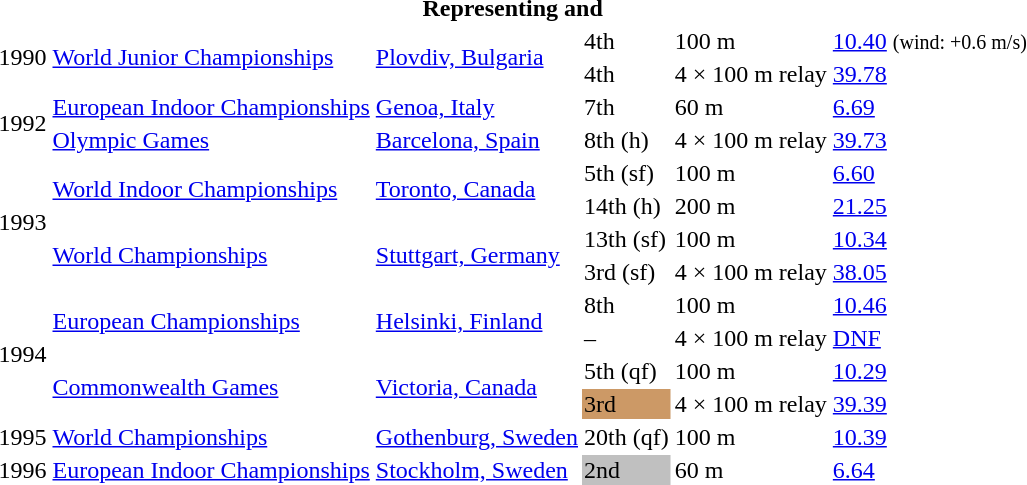<table>
<tr>
<th colspan="6">Representing  and </th>
</tr>
<tr>
<td rowspan=2>1990</td>
<td rowspan=2><a href='#'>World Junior Championships</a></td>
<td rowspan=2><a href='#'>Plovdiv, Bulgaria</a></td>
<td>4th</td>
<td>100 m</td>
<td><a href='#'>10.40</a> <small>(wind: +0.6 m/s)</small></td>
</tr>
<tr>
<td>4th</td>
<td>4 × 100 m relay</td>
<td><a href='#'>39.78</a></td>
</tr>
<tr>
<td rowspan=2>1992</td>
<td><a href='#'>European Indoor Championships</a></td>
<td><a href='#'>Genoa, Italy</a></td>
<td>7th</td>
<td>60 m</td>
<td><a href='#'>6.69</a></td>
</tr>
<tr>
<td><a href='#'>Olympic Games</a></td>
<td><a href='#'>Barcelona, Spain</a></td>
<td>8th (h)</td>
<td>4 × 100 m relay</td>
<td><a href='#'>39.73</a></td>
</tr>
<tr>
<td rowspan=4>1993</td>
<td rowspan=2><a href='#'>World Indoor Championships</a></td>
<td rowspan=2><a href='#'>Toronto, Canada</a></td>
<td>5th (sf)</td>
<td>100 m</td>
<td><a href='#'>6.60</a></td>
</tr>
<tr>
<td>14th (h)</td>
<td>200 m</td>
<td><a href='#'>21.25</a></td>
</tr>
<tr>
<td rowspan=2><a href='#'>World Championships</a></td>
<td rowspan=2><a href='#'>Stuttgart, Germany</a></td>
<td>13th (sf)</td>
<td>100 m</td>
<td><a href='#'>10.34</a></td>
</tr>
<tr>
<td>3rd (sf)</td>
<td>4 × 100 m relay</td>
<td><a href='#'>38.05</a></td>
</tr>
<tr>
<td rowspan=4>1994</td>
<td rowspan=2><a href='#'>European Championships</a></td>
<td rowspan=2><a href='#'>Helsinki, Finland</a></td>
<td>8th</td>
<td>100 m</td>
<td><a href='#'>10.46</a></td>
</tr>
<tr>
<td>–</td>
<td>4 × 100 m relay</td>
<td><a href='#'>DNF</a></td>
</tr>
<tr>
<td rowspan=2><a href='#'>Commonwealth Games</a></td>
<td rowspan=2><a href='#'>Victoria, Canada</a></td>
<td>5th (qf)</td>
<td>100 m</td>
<td><a href='#'>10.29</a></td>
</tr>
<tr>
<td bgcolor=cc9966>3rd</td>
<td>4 × 100 m relay</td>
<td><a href='#'>39.39</a></td>
</tr>
<tr>
<td>1995</td>
<td><a href='#'>World Championships</a></td>
<td><a href='#'>Gothenburg, Sweden</a></td>
<td>20th (qf)</td>
<td>100 m</td>
<td><a href='#'>10.39</a></td>
</tr>
<tr>
<td>1996</td>
<td><a href='#'>European Indoor Championships</a></td>
<td><a href='#'>Stockholm, Sweden</a></td>
<td bgcolor=silver>2nd</td>
<td>60 m</td>
<td><a href='#'>6.64</a></td>
</tr>
</table>
